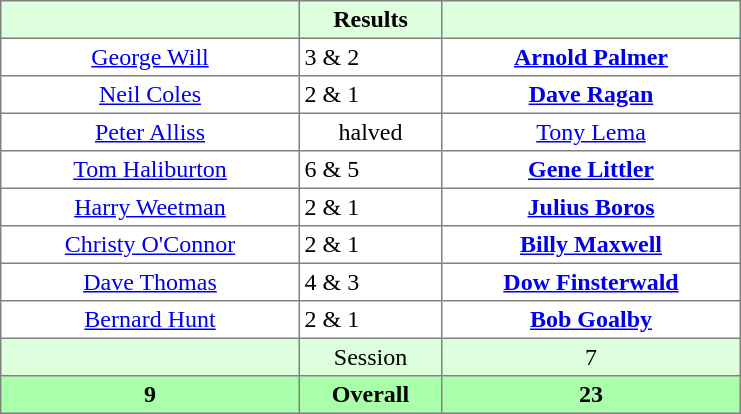<table border="1" cellpadding="3" style="border-collapse: collapse; text-align:center;">
<tr style="background:#dfd;">
<th style="width:12em;"></th>
<th style="width:5.5em;">Results</th>
<th style="width:12em;"></th>
</tr>
<tr>
<td><a href='#'>George Will</a></td>
<td align=left> 3 & 2</td>
<td><strong><a href='#'>Arnold Palmer</a></strong></td>
</tr>
<tr>
<td><a href='#'>Neil Coles</a></td>
<td align=left> 2 & 1</td>
<td><strong><a href='#'>Dave Ragan</a></strong></td>
</tr>
<tr>
<td><a href='#'>Peter Alliss</a></td>
<td>halved</td>
<td><a href='#'>Tony Lema</a></td>
</tr>
<tr>
<td><a href='#'>Tom Haliburton</a></td>
<td align=left> 6 & 5</td>
<td><strong><a href='#'>Gene Littler</a></strong></td>
</tr>
<tr>
<td><a href='#'>Harry Weetman</a></td>
<td align=left> 2 & 1</td>
<td><strong><a href='#'>Julius Boros</a></strong></td>
</tr>
<tr>
<td><a href='#'>Christy O'Connor</a></td>
<td align=left> 2 & 1</td>
<td><strong><a href='#'>Billy Maxwell</a></strong></td>
</tr>
<tr>
<td><a href='#'>Dave Thomas</a></td>
<td align=left> 4 & 3</td>
<td><strong><a href='#'>Dow Finsterwald</a></strong></td>
</tr>
<tr>
<td><a href='#'>Bernard Hunt</a></td>
<td align=left> 2 & 1</td>
<td><strong><a href='#'>Bob Goalby</a></strong></td>
</tr>
<tr style="background:#dfd;">
<td></td>
<td>Session</td>
<td>7</td>
</tr>
<tr style="background:#afa;">
<th>9</th>
<th>Overall</th>
<th>23</th>
</tr>
</table>
